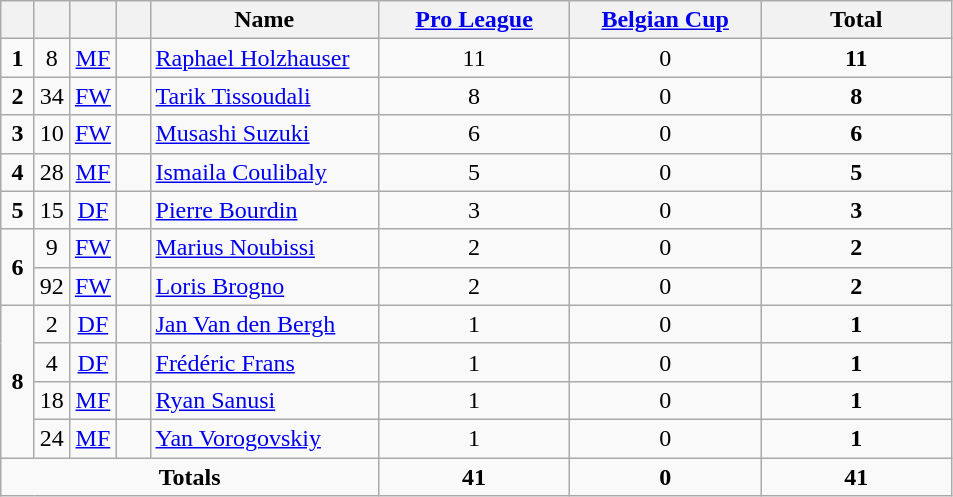<table class="wikitable" style="text-align:center">
<tr>
<th width=15></th>
<th width=15></th>
<th width=15></th>
<th width=15></th>
<th width=145>Name</th>
<th width=120><a href='#'>Pro League</a></th>
<th width=120><a href='#'>Belgian Cup</a></th>
<th width=120>Total</th>
</tr>
<tr>
<td><strong>1</strong></td>
<td>8</td>
<td><a href='#'>MF</a></td>
<td></td>
<td align=left><a href='#'>Raphael Holzhauser</a></td>
<td>11</td>
<td>0</td>
<td><strong>11</strong></td>
</tr>
<tr>
<td><strong>2</strong></td>
<td>34</td>
<td><a href='#'>FW</a></td>
<td></td>
<td align=left><a href='#'>Tarik Tissoudali</a></td>
<td>8</td>
<td>0</td>
<td><strong>8</strong></td>
</tr>
<tr>
<td><strong>3</strong></td>
<td>10</td>
<td><a href='#'>FW</a></td>
<td></td>
<td align=left><a href='#'>Musashi Suzuki</a></td>
<td>6</td>
<td>0</td>
<td><strong>6</strong></td>
</tr>
<tr>
<td><strong>4</strong></td>
<td>28</td>
<td><a href='#'>MF</a></td>
<td></td>
<td align=left><a href='#'>Ismaila Coulibaly</a></td>
<td>5</td>
<td>0</td>
<td><strong>5</strong></td>
</tr>
<tr>
<td><strong>5</strong></td>
<td>15</td>
<td><a href='#'>DF</a></td>
<td></td>
<td align=left><a href='#'>Pierre Bourdin</a></td>
<td>3</td>
<td>0</td>
<td><strong>3</strong></td>
</tr>
<tr>
<td rowspan="2"><strong>6</strong></td>
<td>9</td>
<td><a href='#'>FW</a></td>
<td></td>
<td align=left><a href='#'>Marius Noubissi</a></td>
<td>2</td>
<td>0</td>
<td><strong>2</strong></td>
</tr>
<tr>
<td>92</td>
<td><a href='#'>FW</a></td>
<td></td>
<td align=left><a href='#'>Loris Brogno</a></td>
<td>2</td>
<td>0</td>
<td><strong>2</strong></td>
</tr>
<tr>
<td rowspan="4"><strong>8</strong></td>
<td>2</td>
<td><a href='#'>DF</a></td>
<td></td>
<td align=left><a href='#'>Jan Van den Bergh</a></td>
<td>1</td>
<td>0</td>
<td><strong>1</strong></td>
</tr>
<tr>
<td>4</td>
<td><a href='#'>DF</a></td>
<td></td>
<td align=left><a href='#'>Frédéric Frans</a></td>
<td>1</td>
<td>0</td>
<td><strong>1</strong></td>
</tr>
<tr>
<td>18</td>
<td><a href='#'>MF</a></td>
<td></td>
<td align=left><a href='#'>Ryan Sanusi</a></td>
<td>1</td>
<td>0</td>
<td><strong>1</strong></td>
</tr>
<tr>
<td>24</td>
<td><a href='#'>MF</a></td>
<td></td>
<td align=left><a href='#'>Yan Vorogovskiy</a></td>
<td>1</td>
<td>0</td>
<td><strong>1</strong></td>
</tr>
<tr>
<td colspan=5><strong>Totals</strong></td>
<td><strong>41</strong></td>
<td><strong>0</strong></td>
<td><strong>41</strong></td>
</tr>
</table>
